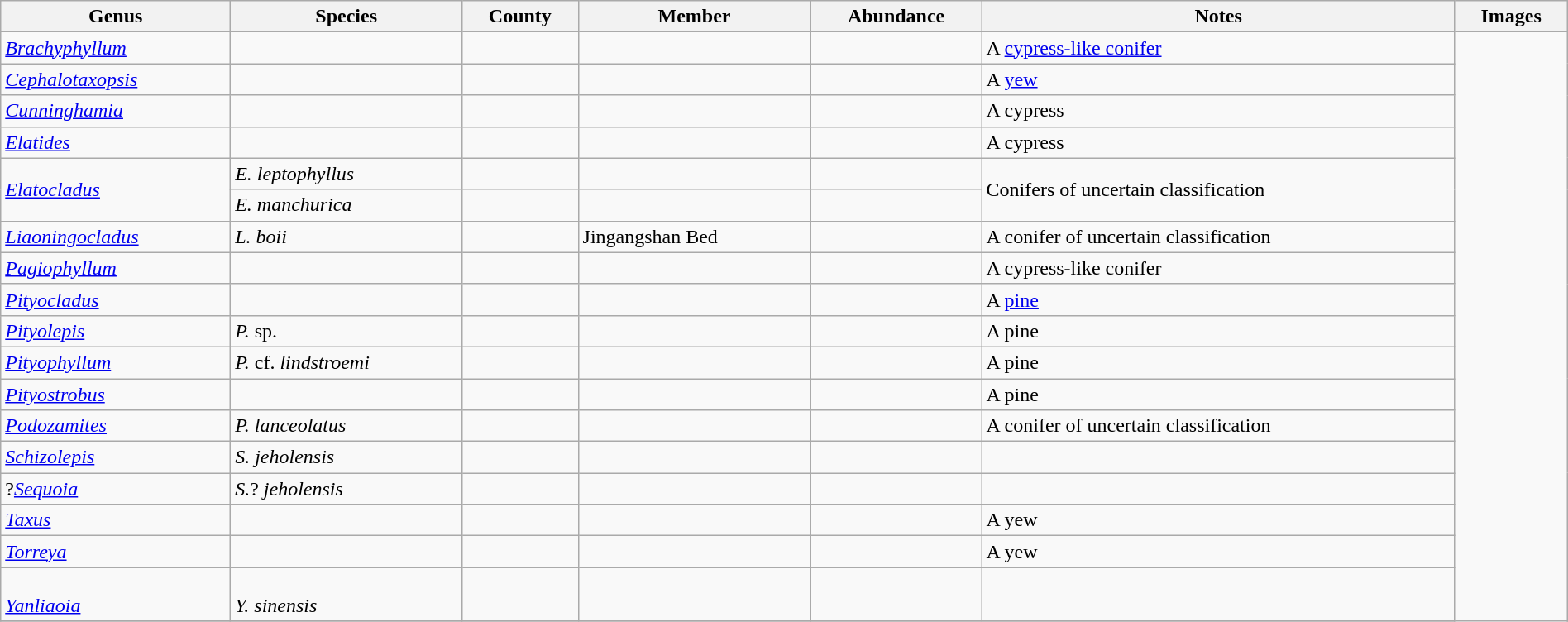<table class="wikitable" align="center" width="100%">
<tr>
<th>Genus</th>
<th>Species</th>
<th>County</th>
<th>Member</th>
<th>Abundance</th>
<th>Notes</th>
<th>Images</th>
</tr>
<tr>
<td><em><a href='#'>Brachyphyllum</a></em></td>
<td></td>
<td></td>
<td></td>
<td></td>
<td>A <a href='#'>cypress-like conifer</a></td>
</tr>
<tr>
<td><em><a href='#'>Cephalotaxopsis</a></em></td>
<td></td>
<td></td>
<td></td>
<td></td>
<td>A <a href='#'>yew</a></td>
</tr>
<tr>
<td><em><a href='#'>Cunninghamia</a></em></td>
<td></td>
<td></td>
<td></td>
<td></td>
<td>A cypress</td>
</tr>
<tr>
<td><em><a href='#'>Elatides</a></em></td>
<td></td>
<td></td>
<td></td>
<td></td>
<td>A cypress</td>
</tr>
<tr>
<td rowspan=2><em><a href='#'>Elatocladus</a></em></td>
<td><em>E. leptophyllus</em></td>
<td></td>
<td></td>
<td></td>
<td rowspan=2>Conifers of uncertain classification</td>
</tr>
<tr>
<td><em>E. manchurica</em></td>
<td></td>
<td></td>
</tr>
<tr>
<td><em><a href='#'>Liaoningocladus</a></em></td>
<td><em>L. boii</em></td>
<td></td>
<td>Jingangshan Bed</td>
<td></td>
<td>A conifer of uncertain classification</td>
</tr>
<tr>
<td><em><a href='#'>Pagiophyllum</a></em></td>
<td></td>
<td></td>
<td></td>
<td></td>
<td>A cypress-like conifer</td>
</tr>
<tr>
<td><em><a href='#'>Pityocladus</a></em></td>
<td></td>
<td></td>
<td></td>
<td></td>
<td>A <a href='#'>pine</a></td>
</tr>
<tr>
<td><em><a href='#'>Pityolepis</a></em></td>
<td><em>P.</em> sp.</td>
<td></td>
<td></td>
<td></td>
<td>A pine</td>
</tr>
<tr>
<td><em><a href='#'>Pityophyllum</a></em></td>
<td><em>P.</em> cf. <em>lindstroemi</em></td>
<td></td>
<td></td>
<td></td>
<td>A pine</td>
</tr>
<tr>
<td><em><a href='#'>Pityostrobus</a></em></td>
<td></td>
<td></td>
<td></td>
<td></td>
<td>A pine</td>
</tr>
<tr>
<td><em><a href='#'>Podozamites</a></em></td>
<td><em>P. lanceolatus</em></td>
<td></td>
<td></td>
<td></td>
<td>A conifer of uncertain classification</td>
</tr>
<tr>
<td><em><a href='#'>Schizolepis</a></em></td>
<td><em>S. jeholensis</em></td>
<td></td>
<td></td>
<td></td>
<td></td>
</tr>
<tr>
<td>?<em><a href='#'>Sequoia</a></em></td>
<td><em>S.</em>? <em>jeholensis</em></td>
<td></td>
<td></td>
<td></td>
<td></td>
</tr>
<tr>
<td><em><a href='#'>Taxus</a></em></td>
<td></td>
<td></td>
<td></td>
<td></td>
<td>A yew</td>
</tr>
<tr>
<td><em><a href='#'>Torreya</a></em></td>
<td></td>
<td></td>
<td></td>
<td></td>
<td>A yew</td>
</tr>
<tr>
<td><br><em><a href='#'>Yanliaoia</a></em></td>
<td><br><em>Y. sinensis</em></td>
<td></td>
<td></td>
<td></td>
<td></td>
</tr>
<tr>
</tr>
</table>
